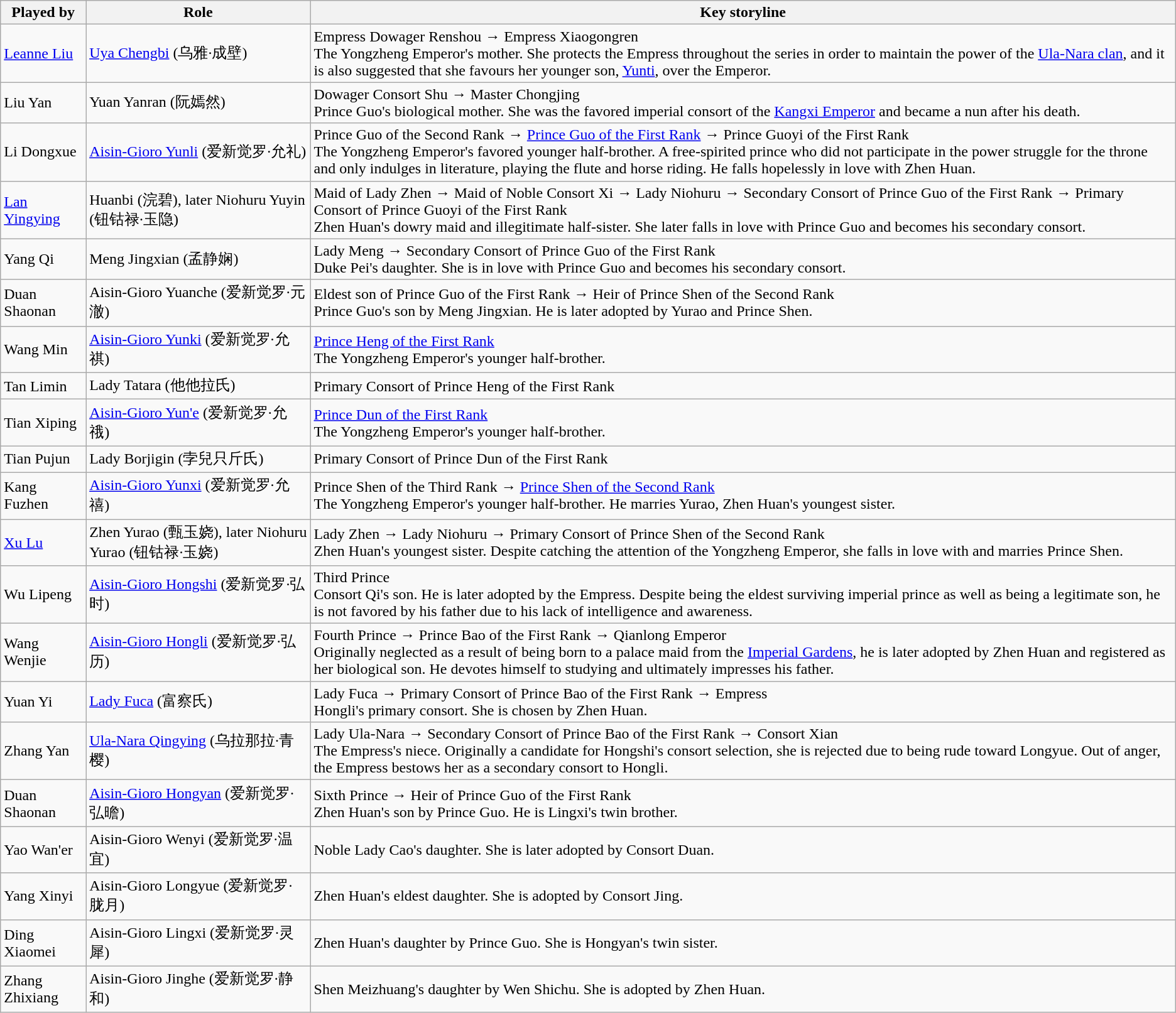<table class="wikitable">
<tr>
<th>Played by</th>
<th>Role</th>
<th>Key storyline</th>
</tr>
<tr>
<td><a href='#'>Leanne Liu</a></td>
<td><a href='#'>Uya Chengbi</a> (乌雅·成壁)</td>
<td>Empress Dowager Renshou → Empress Xiaogongren<br>The Yongzheng Emperor's mother. She protects the Empress throughout the series in order to maintain the power of the <a href='#'>Ula-Nara clan</a>, and it is also suggested that she favours her younger son, <a href='#'>Yunti</a>, over the Emperor.</td>
</tr>
<tr>
<td>Liu Yan</td>
<td>Yuan Yanran (阮嫣然)</td>
<td>Dowager Consort Shu → Master Chongjing<br>Prince Guo's biological mother. She was the favored imperial consort of the <a href='#'>Kangxi Emperor</a> and became a nun after his death.</td>
</tr>
<tr>
<td>Li Dongxue</td>
<td><a href='#'>Aisin-Gioro Yunli</a> (爱新觉罗·允礼)</td>
<td>Prince Guo of the Second Rank → <a href='#'>Prince Guo of the First Rank</a> → Prince Guoyi of the First Rank<br>The Yongzheng Emperor's favored younger half-brother. A free-spirited prince who did not participate in the power struggle for the throne and only indulges in literature, playing the flute and horse riding. He falls hopelessly in love with Zhen Huan.</td>
</tr>
<tr>
<td><a href='#'>Lan Yingying</a></td>
<td>Huanbi (浣碧), later Niohuru Yuyin (钮钴禄·玉隐)</td>
<td>Maid of Lady Zhen → Maid of Noble Consort Xi → Lady Niohuru → Secondary Consort of Prince Guo of the First Rank → Primary Consort of Prince Guoyi of the First Rank<br>Zhen Huan's dowry maid and illegitimate half-sister. She later falls in love with Prince Guo and becomes his secondary consort.</td>
</tr>
<tr>
<td>Yang Qi</td>
<td>Meng Jingxian (孟静娴)</td>
<td>Lady Meng → Secondary Consort of Prince Guo of the First Rank<br>Duke Pei's daughter. She is in love with Prince Guo and becomes his secondary consort.</td>
</tr>
<tr>
<td>Duan Shaonan</td>
<td>Aisin-Gioro Yuanche (爱新觉罗·元澈)</td>
<td>Eldest son of Prince Guo of the First Rank → Heir of Prince Shen of the Second Rank<br>Prince Guo's son by Meng Jingxian. He is later adopted by Yurao and Prince Shen.</td>
</tr>
<tr>
<td>Wang Min</td>
<td><a href='#'>Aisin-Gioro Yunki</a> (爱新觉罗·允祺)</td>
<td><a href='#'>Prince Heng of the First Rank</a><br>The Yongzheng Emperor's younger half-brother.</td>
</tr>
<tr>
<td>Tan Limin</td>
<td>Lady Tatara (他他拉氏)</td>
<td>Primary Consort of Prince Heng of the First Rank</td>
</tr>
<tr>
<td>Tian Xiping</td>
<td><a href='#'>Aisin-Gioro Yun'e</a> (爱新觉罗·允䄉)</td>
<td><a href='#'>Prince Dun of the First Rank</a><br>The Yongzheng Emperor's younger half-brother.</td>
</tr>
<tr>
<td>Tian Pujun</td>
<td>Lady Borjigin (孛兒只斤氏)</td>
<td>Primary Consort of Prince Dun of the First Rank</td>
</tr>
<tr>
<td>Kang Fuzhen</td>
<td><a href='#'>Aisin-Gioro Yunxi</a> (爱新觉罗·允禧)</td>
<td>Prince Shen of the Third Rank → <a href='#'>Prince Shen of the Second Rank</a><br>The Yongzheng Emperor's younger half-brother. He marries Yurao, Zhen Huan's youngest sister.</td>
</tr>
<tr>
<td><a href='#'>Xu Lu</a></td>
<td>Zhen Yurao (甄玉娆), later Niohuru Yurao (钮钴禄·玉娆)</td>
<td>Lady Zhen → Lady Niohuru → Primary Consort of Prince Shen of the Second Rank<br>Zhen Huan's youngest sister. Despite catching the attention of the Yongzheng Emperor, she falls in love with and marries Prince Shen.</td>
</tr>
<tr>
<td>Wu Lipeng</td>
<td><a href='#'>Aisin-Gioro Hongshi</a> (爱新觉罗·弘时)</td>
<td>Third Prince<br>Consort Qi's son. He is later adopted by the Empress. Despite being the eldest surviving imperial prince as well as being a legitimate son, he is not favored by his father due to his lack of intelligence and awareness.</td>
</tr>
<tr>
<td>Wang Wenjie</td>
<td><a href='#'>Aisin-Gioro Hongli</a> (爱新觉罗·弘历)</td>
<td>Fourth Prince → Prince Bao of the First Rank → Qianlong Emperor<br>Originally neglected as a result of being born to a palace maid from the <a href='#'>Imperial Gardens</a>, he is later adopted by Zhen Huan and registered as her biological son. He devotes himself to studying and ultimately impresses his father.</td>
</tr>
<tr>
<td>Yuan Yi</td>
<td><a href='#'>Lady Fuca</a> (富察氏)</td>
<td>Lady Fuca → Primary Consort of Prince Bao of the First Rank → Empress<br>Hongli's primary consort. She is chosen by Zhen Huan.</td>
</tr>
<tr>
<td>Zhang Yan</td>
<td><a href='#'>Ula-Nara Qingying</a> (乌拉那拉·青樱)</td>
<td>Lady Ula-Nara → Secondary Consort of Prince Bao of the First Rank → Consort Xian<br>The Empress's niece. Originally a candidate for Hongshi's consort selection, she is rejected due to being rude toward Longyue. Out of anger, the Empress bestows her as a secondary consort to Hongli.</td>
</tr>
<tr>
<td>Duan Shaonan</td>
<td><a href='#'>Aisin-Gioro Hongyan</a> (爱新觉罗·弘曕)</td>
<td>Sixth Prince → Heir of Prince Guo of the First Rank<br>Zhen Huan's son by Prince Guo. He is Lingxi's twin brother.</td>
</tr>
<tr>
<td>Yao Wan'er</td>
<td>Aisin-Gioro Wenyi (爱新觉罗·温宜)</td>
<td>Noble Lady Cao's daughter. She is later adopted by Consort Duan.</td>
</tr>
<tr>
<td>Yang Xinyi</td>
<td>Aisin-Gioro Longyue (爱新觉罗·胧月)</td>
<td>Zhen Huan's eldest daughter. She is adopted by Consort Jing.</td>
</tr>
<tr>
<td>Ding Xiaomei</td>
<td>Aisin-Gioro Lingxi (爱新觉罗·灵犀)</td>
<td>Zhen Huan's daughter by Prince Guo. She is Hongyan's twin sister.</td>
</tr>
<tr>
<td>Zhang Zhixiang</td>
<td>Aisin-Gioro Jinghe (爱新觉罗·静和)</td>
<td>Shen Meizhuang's daughter by Wen Shichu. She is adopted by Zhen Huan.</td>
</tr>
</table>
